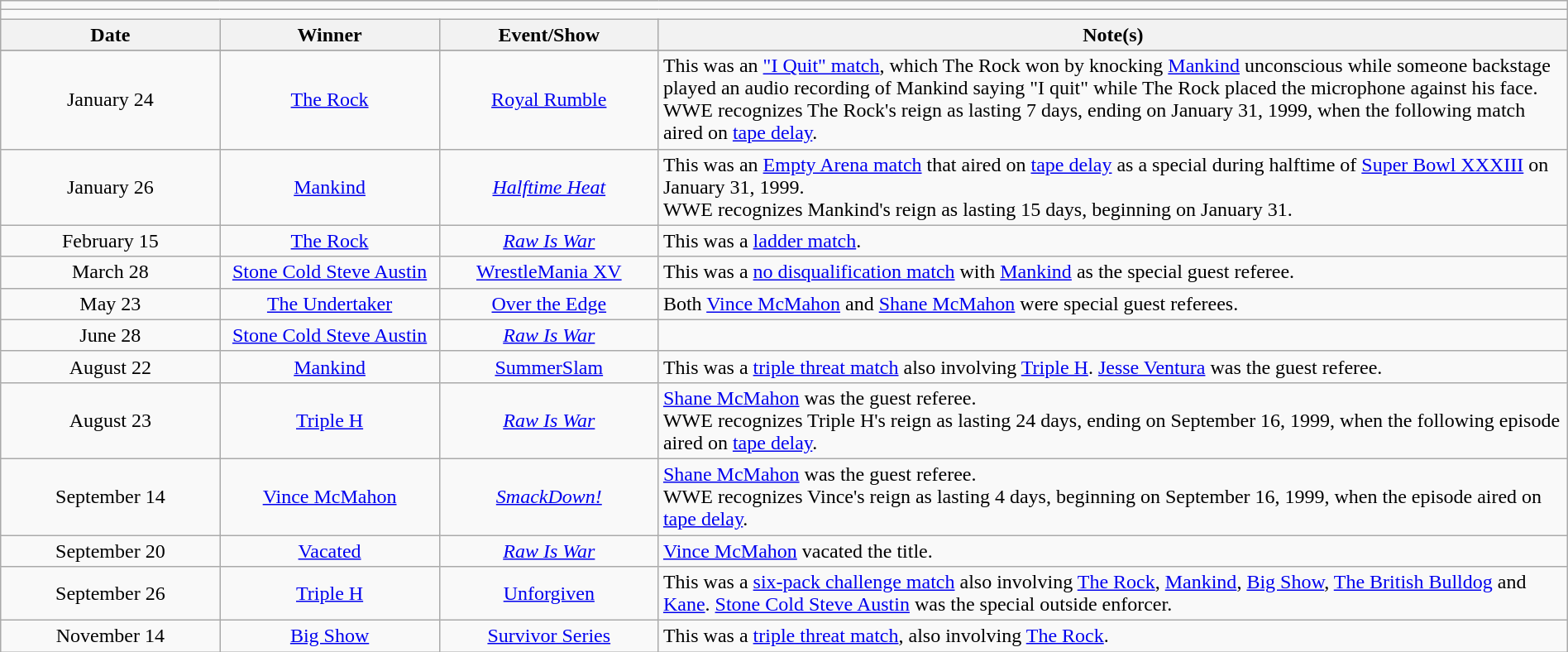<table class="wikitable" style="text-align:center; width:100%;">
<tr>
<td colspan="5"></td>
</tr>
<tr>
<td colspan="5"><strong></strong></td>
</tr>
<tr>
<th width="14%">Date</th>
<th width="14%">Winner</th>
<th width="14%">Event/Show</th>
<th width="58%">Note(s)</th>
</tr>
<tr>
</tr>
<tr>
<td>January 24</td>
<td><a href='#'>The Rock</a></td>
<td><a href='#'>Royal Rumble</a></td>
<td align="left">This was an <a href='#'>"I Quit" match</a>, which The Rock won by knocking <a href='#'>Mankind</a> unconscious while someone backstage played an audio recording of Mankind saying "I quit" while The Rock placed the microphone against his face.<br>WWE recognizes The Rock's reign as lasting 7 days, ending on January 31, 1999, when the following match aired on <a href='#'>tape delay</a>.</td>
</tr>
<tr>
<td>January 26</td>
<td><a href='#'>Mankind</a></td>
<td><em><a href='#'>Halftime Heat</a></em></td>
<td align="left">This was an <a href='#'>Empty Arena match</a> that aired on <a href='#'>tape delay</a> as a special during halftime of <a href='#'>Super Bowl XXXIII</a> on January 31, 1999.<br>WWE recognizes Mankind's reign as lasting 15 days, beginning on January 31.</td>
</tr>
<tr>
<td>February 15</td>
<td><a href='#'>The Rock</a></td>
<td><em><a href='#'>Raw Is War</a></em></td>
<td align="left">This was a <a href='#'>ladder match</a>.</td>
</tr>
<tr>
<td>March 28</td>
<td><a href='#'>Stone Cold Steve Austin</a></td>
<td><a href='#'>WrestleMania XV</a></td>
<td align="left">This was a <a href='#'>no disqualification match</a> with <a href='#'>Mankind</a> as the special guest referee.</td>
</tr>
<tr>
<td>May 23</td>
<td><a href='#'>The Undertaker</a></td>
<td><a href='#'>Over the Edge</a></td>
<td align="left">Both <a href='#'>Vince McMahon</a> and <a href='#'>Shane McMahon</a> were special guest referees.</td>
</tr>
<tr>
<td>June 28</td>
<td><a href='#'>Stone Cold Steve Austin</a></td>
<td><em><a href='#'>Raw Is War</a></em></td>
<td align="left"></td>
</tr>
<tr>
<td>August 22</td>
<td><a href='#'>Mankind</a></td>
<td><a href='#'>SummerSlam</a></td>
<td align="left">This was a <a href='#'>triple threat match</a> also involving <a href='#'>Triple H</a>. <a href='#'>Jesse Ventura</a> was the guest referee.</td>
</tr>
<tr>
<td>August 23</td>
<td><a href='#'>Triple H</a></td>
<td><em><a href='#'>Raw Is War</a></em></td>
<td align="left"><a href='#'>Shane McMahon</a> was the guest referee.<br>WWE recognizes Triple H's reign as lasting 24 days, ending on September 16, 1999, when the following episode aired on <a href='#'>tape delay</a>.</td>
</tr>
<tr>
<td>September 14</td>
<td><a href='#'>Vince McMahon</a></td>
<td><em><a href='#'>SmackDown!</a></em></td>
<td align="left"><a href='#'>Shane McMahon</a> was the guest referee.<br>WWE recognizes Vince's reign as lasting 4 days, beginning on September 16, 1999, when the episode aired on <a href='#'>tape delay</a>.</td>
</tr>
<tr>
<td>September 20</td>
<td><a href='#'>Vacated</a></td>
<td><em><a href='#'>Raw Is War</a></em></td>
<td align="left"><a href='#'>Vince McMahon</a> vacated the title.</td>
</tr>
<tr>
<td>September 26</td>
<td><a href='#'>Triple H</a></td>
<td><a href='#'>Unforgiven</a></td>
<td align="left">This was a <a href='#'>six-pack challenge match</a> also involving <a href='#'>The Rock</a>, <a href='#'>Mankind</a>, <a href='#'>Big Show</a>, <a href='#'>The British Bulldog</a> and <a href='#'>Kane</a>. <a href='#'>Stone Cold Steve Austin</a> was the special outside enforcer.</td>
</tr>
<tr>
<td>November 14</td>
<td><a href='#'>Big Show</a></td>
<td><a href='#'>Survivor Series</a></td>
<td align="left">This was a <a href='#'>triple threat match</a>, also involving <a href='#'>The Rock</a>.</td>
</tr>
</table>
